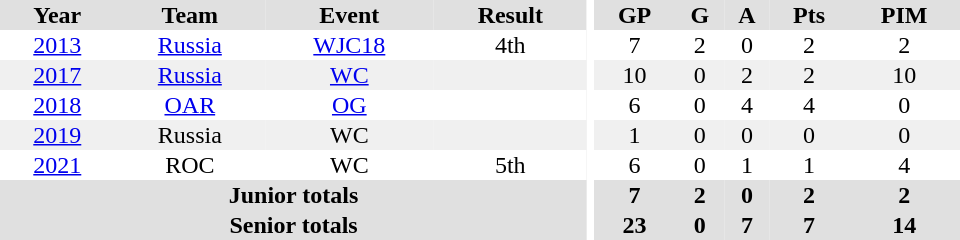<table border="0" cellpadding="1" cellspacing="0" ID="Table3" style="text-align:center; width:40em">
<tr ALIGN="center" bgcolor="#e0e0e0">
<th>Year</th>
<th>Team</th>
<th>Event</th>
<th>Result</th>
<th rowspan="99" bgcolor="#ffffff"></th>
<th>GP</th>
<th>G</th>
<th>A</th>
<th>Pts</th>
<th>PIM</th>
</tr>
<tr>
<td><a href='#'>2013</a></td>
<td><a href='#'>Russia</a></td>
<td><a href='#'>WJC18</a></td>
<td>4th</td>
<td>7</td>
<td>2</td>
<td>0</td>
<td>2</td>
<td>2</td>
</tr>
<tr bgcolor="#f0f0f0">
<td><a href='#'>2017</a></td>
<td><a href='#'>Russia</a></td>
<td><a href='#'>WC</a></td>
<td></td>
<td>10</td>
<td>0</td>
<td>2</td>
<td>2</td>
<td>10</td>
</tr>
<tr>
<td><a href='#'>2018</a></td>
<td><a href='#'>OAR</a></td>
<td><a href='#'>OG</a></td>
<td></td>
<td>6</td>
<td>0</td>
<td>4</td>
<td>4</td>
<td>0</td>
</tr>
<tr bgcolor="#f0f0f0">
<td><a href='#'>2019</a></td>
<td>Russia</td>
<td>WC</td>
<td></td>
<td>1</td>
<td>0</td>
<td>0</td>
<td>0</td>
<td>0</td>
</tr>
<tr>
<td><a href='#'>2021</a></td>
<td>ROC</td>
<td>WC</td>
<td>5th</td>
<td>6</td>
<td>0</td>
<td>1</td>
<td>1</td>
<td>4</td>
</tr>
<tr bgcolor="#e0e0e0">
<th colspan="4">Junior totals</th>
<th>7</th>
<th>2</th>
<th>0</th>
<th>2</th>
<th>2</th>
</tr>
<tr bgcolor="#e0e0e0">
<th colspan="4">Senior totals</th>
<th>23</th>
<th>0</th>
<th>7</th>
<th>7</th>
<th>14</th>
</tr>
</table>
